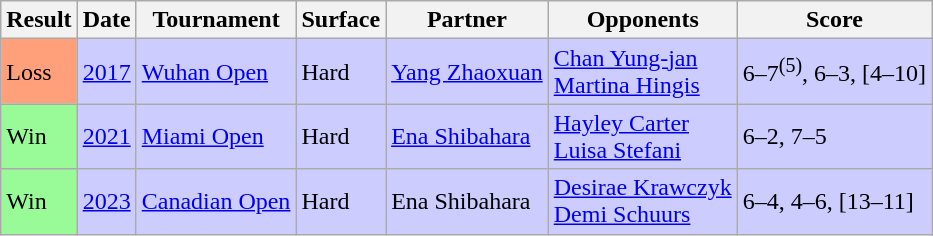<table class="sortable wikitable">
<tr>
<th>Result</th>
<th>Date</th>
<th>Tournament</th>
<th>Surface</th>
<th>Partner</th>
<th>Opponents</th>
<th class="unsortable">Score</th>
</tr>
<tr bgcolor=CCCCFF>
<td style="background:#ffa07a;">Loss</td>
<td><a href='#'>2017</a></td>
<td><a href='#'>Wuhan Open</a></td>
<td>Hard</td>
<td> <a href='#'>Yang Zhaoxuan</a></td>
<td> <a href='#'>Chan Yung-jan</a> <br>  <a href='#'>Martina Hingis</a></td>
<td>6–7<sup>(5)</sup>, 6–3, [4–10]</td>
</tr>
<tr bgcolor=CCCCFF>
<td bgcolor=98FB98>Win</td>
<td><a href='#'>2021</a></td>
<td><a href='#'>Miami Open</a></td>
<td>Hard</td>
<td> <a href='#'>Ena Shibahara</a></td>
<td> <a href='#'>Hayley Carter</a> <br>  <a href='#'>Luisa Stefani</a></td>
<td>6–2, 7–5</td>
</tr>
<tr bgcolor=CCCCFF>
<td bgcolor=98FB98>Win</td>
<td><a href='#'>2023</a></td>
<td><a href='#'>Canadian Open</a></td>
<td>Hard</td>
<td> Ena Shibahara</td>
<td> <a href='#'>Desirae Krawczyk</a> <br>  <a href='#'>Demi Schuurs</a></td>
<td>6–4, 4–6, [13–11]</td>
</tr>
</table>
